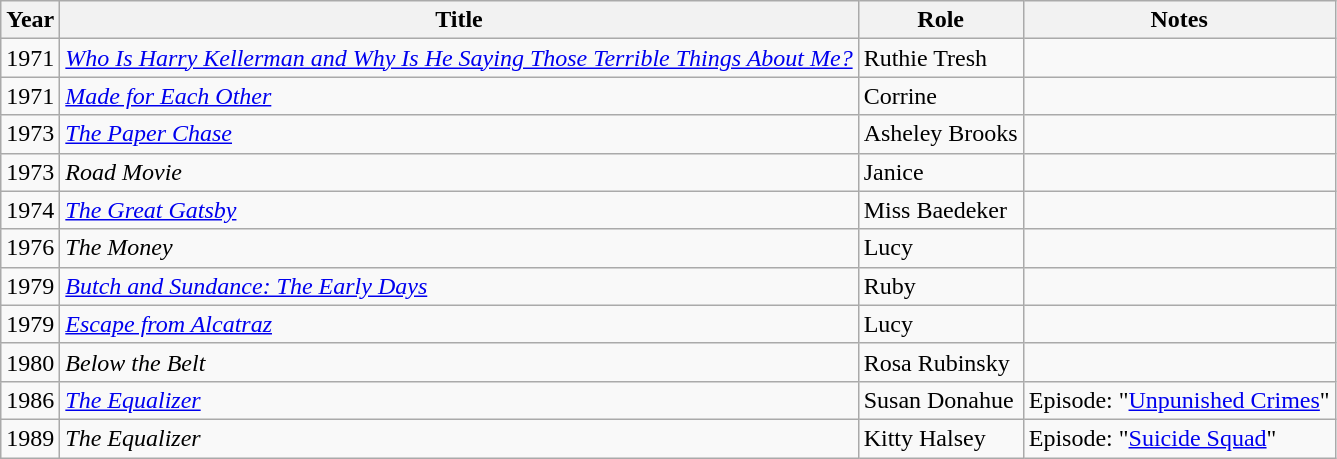<table class="wikitable sortable">
<tr>
<th>Year</th>
<th>Title</th>
<th>Role</th>
<th>Notes</th>
</tr>
<tr>
<td>1971</td>
<td><em><a href='#'>Who Is Harry Kellerman and Why Is He Saying Those Terrible Things About Me?</a></em></td>
<td>Ruthie Tresh</td>
<td></td>
</tr>
<tr>
<td>1971</td>
<td><em><a href='#'>Made for Each Other</a></em></td>
<td>Corrine</td>
<td></td>
</tr>
<tr>
<td>1973</td>
<td><em><a href='#'>The Paper Chase</a></em></td>
<td>Asheley Brooks</td>
<td></td>
</tr>
<tr>
<td>1973</td>
<td><em>Road Movie</em></td>
<td>Janice</td>
<td></td>
</tr>
<tr>
<td>1974</td>
<td><em><a href='#'>The Great Gatsby</a></em></td>
<td>Miss Baedeker</td>
<td></td>
</tr>
<tr>
<td>1976</td>
<td><em>The Money</em></td>
<td>Lucy</td>
<td></td>
</tr>
<tr>
<td>1979</td>
<td><em><a href='#'>Butch and Sundance: The Early Days</a></em></td>
<td>Ruby</td>
<td></td>
</tr>
<tr>
<td>1979</td>
<td><em><a href='#'>Escape from Alcatraz</a></em></td>
<td>Lucy</td>
<td></td>
</tr>
<tr>
<td>1980</td>
<td><em>Below the Belt</em></td>
<td>Rosa Rubinsky</td>
<td></td>
</tr>
<tr>
<td>1986</td>
<td><em><a href='#'>The Equalizer</a></em></td>
<td>Susan Donahue</td>
<td>Episode: "<a href='#'>Unpunished Crimes</a>"</td>
</tr>
<tr>
<td>1989</td>
<td><em>The Equalizer</em></td>
<td>Kitty Halsey</td>
<td>Episode: "<a href='#'>Suicide Squad</a>"</td>
</tr>
</table>
